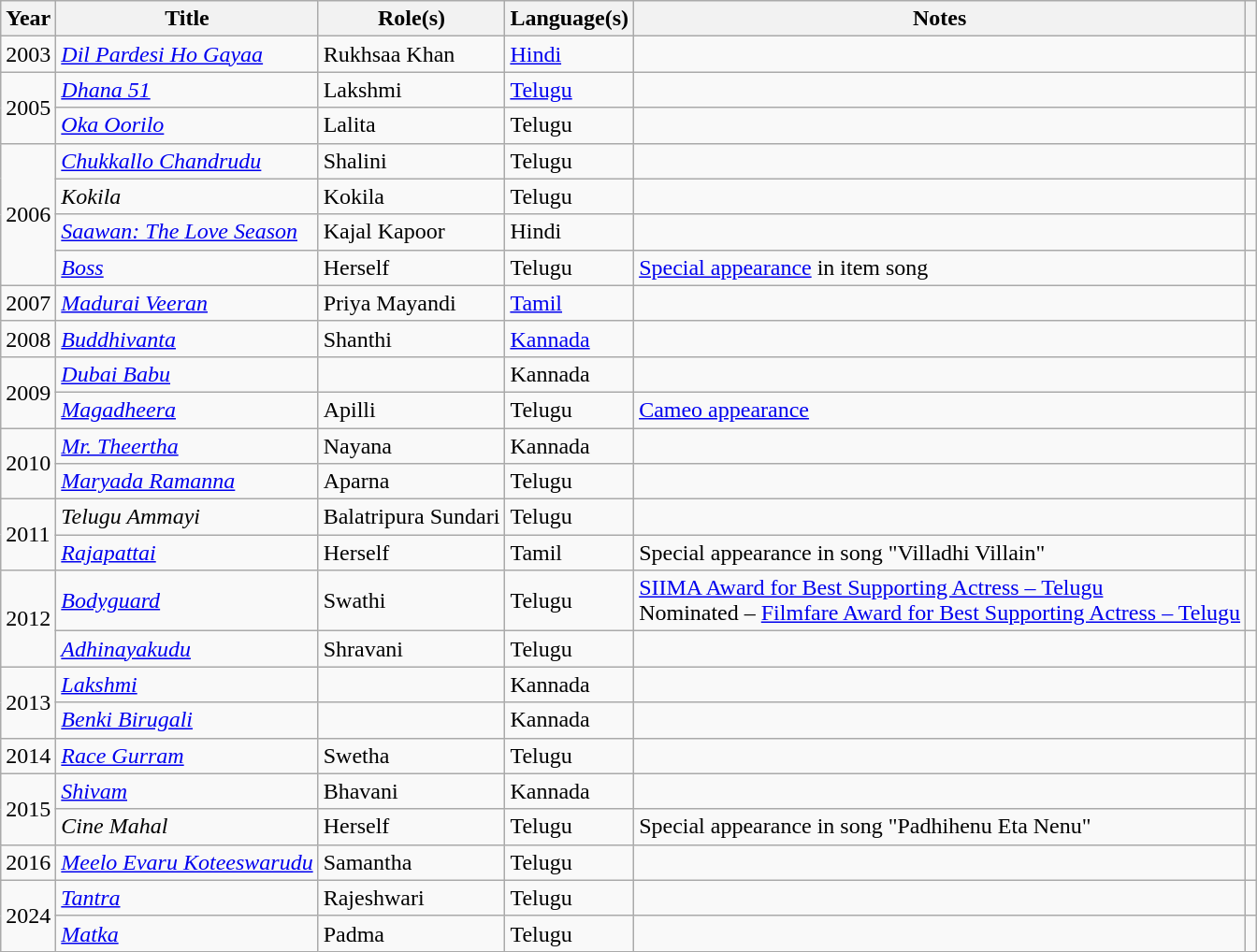<table class="wikitable sortable">
<tr>
<th scope="col">Year</th>
<th scope="col">Title</th>
<th scope="col">Role(s)</th>
<th scope="col">Language(s)</th>
<th scope="col" class="unsortable">Notes</th>
<th scope="col" class="unsortable"></th>
</tr>
<tr>
<td>2003</td>
<td><em><a href='#'>Dil Pardesi Ho Gayaa</a></em></td>
<td>Rukhsaa Khan</td>
<td><a href='#'>Hindi</a></td>
<td></td>
<td></td>
</tr>
<tr>
<td rowspan="2">2005</td>
<td><em><a href='#'>Dhana 51</a></em></td>
<td>Lakshmi</td>
<td><a href='#'>Telugu</a></td>
<td></td>
<td></td>
</tr>
<tr>
<td><em><a href='#'>Oka Oorilo</a></em></td>
<td>Lalita</td>
<td>Telugu</td>
<td></td>
<td></td>
</tr>
<tr>
<td rowspan="4">2006</td>
<td><em><a href='#'>Chukkallo Chandrudu</a></em></td>
<td>Shalini</td>
<td>Telugu</td>
<td></td>
<td></td>
</tr>
<tr>
<td><em>Kokila</em></td>
<td>Kokila</td>
<td>Telugu</td>
<td></td>
<td></td>
</tr>
<tr>
<td><em><a href='#'>Saawan: The Love Season</a></em></td>
<td>Kajal Kapoor</td>
<td>Hindi</td>
<td></td>
<td></td>
</tr>
<tr>
<td><em><a href='#'>Boss</a></em></td>
<td>Herself</td>
<td>Telugu</td>
<td><a href='#'>Special appearance</a> in item song</td>
<td></td>
</tr>
<tr rehguzar movie Hindi>
<td>2007</td>
<td><em><a href='#'>Madurai Veeran</a></em></td>
<td>Priya Mayandi</td>
<td><a href='#'>Tamil</a></td>
<td></td>
<td></td>
</tr>
<tr>
<td>2008</td>
<td><em><a href='#'>Buddhivanta</a></em></td>
<td>Shanthi</td>
<td><a href='#'>Kannada</a></td>
<td></td>
<td></td>
</tr>
<tr>
<td rowspan="2">2009</td>
<td><em><a href='#'>Dubai Babu</a></em></td>
<td></td>
<td>Kannada</td>
<td></td>
<td></td>
</tr>
<tr>
<td><em><a href='#'>Magadheera</a></em></td>
<td>Apilli</td>
<td>Telugu</td>
<td><a href='#'>Cameo appearance</a></td>
<td></td>
</tr>
<tr>
<td rowspan="2">2010</td>
<td><em><a href='#'>Mr. Theertha</a></em></td>
<td>Nayana</td>
<td>Kannada</td>
<td></td>
<td></td>
</tr>
<tr>
<td><em><a href='#'>Maryada Ramanna</a></em></td>
<td>Aparna</td>
<td>Telugu</td>
<td></td>
<td></td>
</tr>
<tr>
<td rowspan="2">2011</td>
<td><em>Telugu Ammayi</em></td>
<td>Balatripura Sundari</td>
<td>Telugu</td>
<td></td>
<td></td>
</tr>
<tr>
<td><em><a href='#'>Rajapattai</a></em></td>
<td>Herself</td>
<td>Tamil</td>
<td>Special appearance in song "Villadhi Villain"</td>
<td></td>
</tr>
<tr>
<td rowspan="2">2012</td>
<td><em><a href='#'>Bodyguard</a></em></td>
<td>Swathi</td>
<td>Telugu</td>
<td><a href='#'>SIIMA Award for Best Supporting Actress – Telugu</a><br>Nominated – <a href='#'>Filmfare Award for Best Supporting Actress – Telugu</a></td>
<td></td>
</tr>
<tr>
<td><em><a href='#'>Adhinayakudu</a></em></td>
<td>Shravani</td>
<td>Telugu</td>
<td></td>
<td></td>
</tr>
<tr>
<td rowspan="2">2013</td>
<td><em><a href='#'>Lakshmi</a></em></td>
<td></td>
<td>Kannada</td>
<td></td>
<td></td>
</tr>
<tr>
<td><em><a href='#'>Benki Birugali</a></em></td>
<td></td>
<td>Kannada</td>
<td></td>
<td></td>
</tr>
<tr>
<td>2014</td>
<td><em><a href='#'>Race Gurram</a></em></td>
<td>Swetha</td>
<td>Telugu</td>
<td></td>
<td></td>
</tr>
<tr>
<td rowspan="2">2015</td>
<td><em><a href='#'>Shivam</a></em></td>
<td>Bhavani</td>
<td>Kannada</td>
<td></td>
<td></td>
</tr>
<tr>
<td><em>Cine Mahal</em></td>
<td>Herself</td>
<td>Telugu</td>
<td>Special appearance in song "Padhihenu Eta Nenu"</td>
<td></td>
</tr>
<tr>
<td>2016</td>
<td><em><a href='#'>Meelo Evaru Koteeswarudu</a></em></td>
<td>Samantha</td>
<td>Telugu</td>
<td></td>
<td></td>
</tr>
<tr>
<td rowspan="2">2024</td>
<td><a href='#'><em>Tantra</em></a></td>
<td>Rajeshwari</td>
<td>Telugu</td>
<td></td>
<td></td>
</tr>
<tr>
<td><em><a href='#'>Matka</a></em></td>
<td>Padma</td>
<td>Telugu</td>
<td></td>
<td></td>
</tr>
</table>
